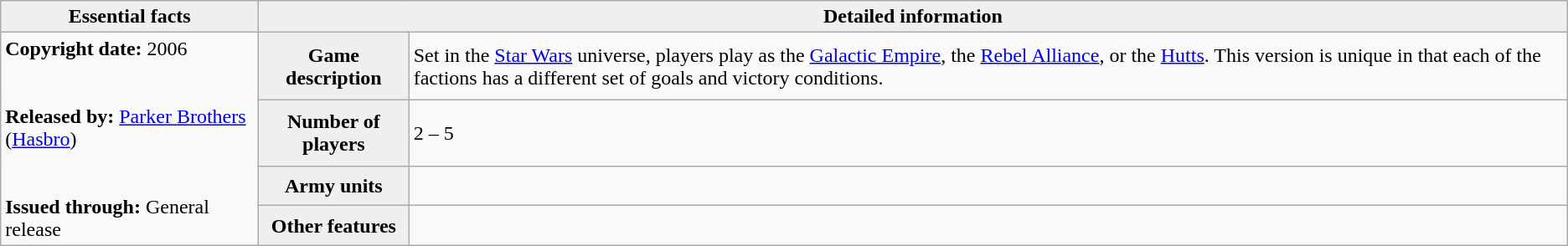<table class="wikitable">
<tr>
<th style="background:#efefef;">Essential facts</th>
<th style="background:#efefef;" colspan=2>Detailed information</th>
</tr>
<tr>
<td rowspan=4><strong>Copyright date:</strong> 2006<br><br><br> <strong>Released by:</strong> <a href='#'>Parker Brothers</a> (<a href='#'>Hasbro</a>) <br><br><br> <strong>Issued through:</strong> General release</td>
<th style="background:#efefef;">Game description</th>
<td>Set in the <a href='#'>Star Wars</a> universe, players play as the <a href='#'>Galactic Empire</a>, the <a href='#'>Rebel Alliance</a>, or the <a href='#'>Hutts</a>. This version is unique in that each of the factions has a different set of goals and victory conditions.</td>
</tr>
<tr>
<th style="background:#efefef;">Number of players</th>
<td>2 – 5</td>
</tr>
<tr>
<th style="background:#efefef;">Army units</th>
<td></td>
</tr>
<tr>
<th style="background:#efefef;">Other features</th>
<td></td>
</tr>
</table>
